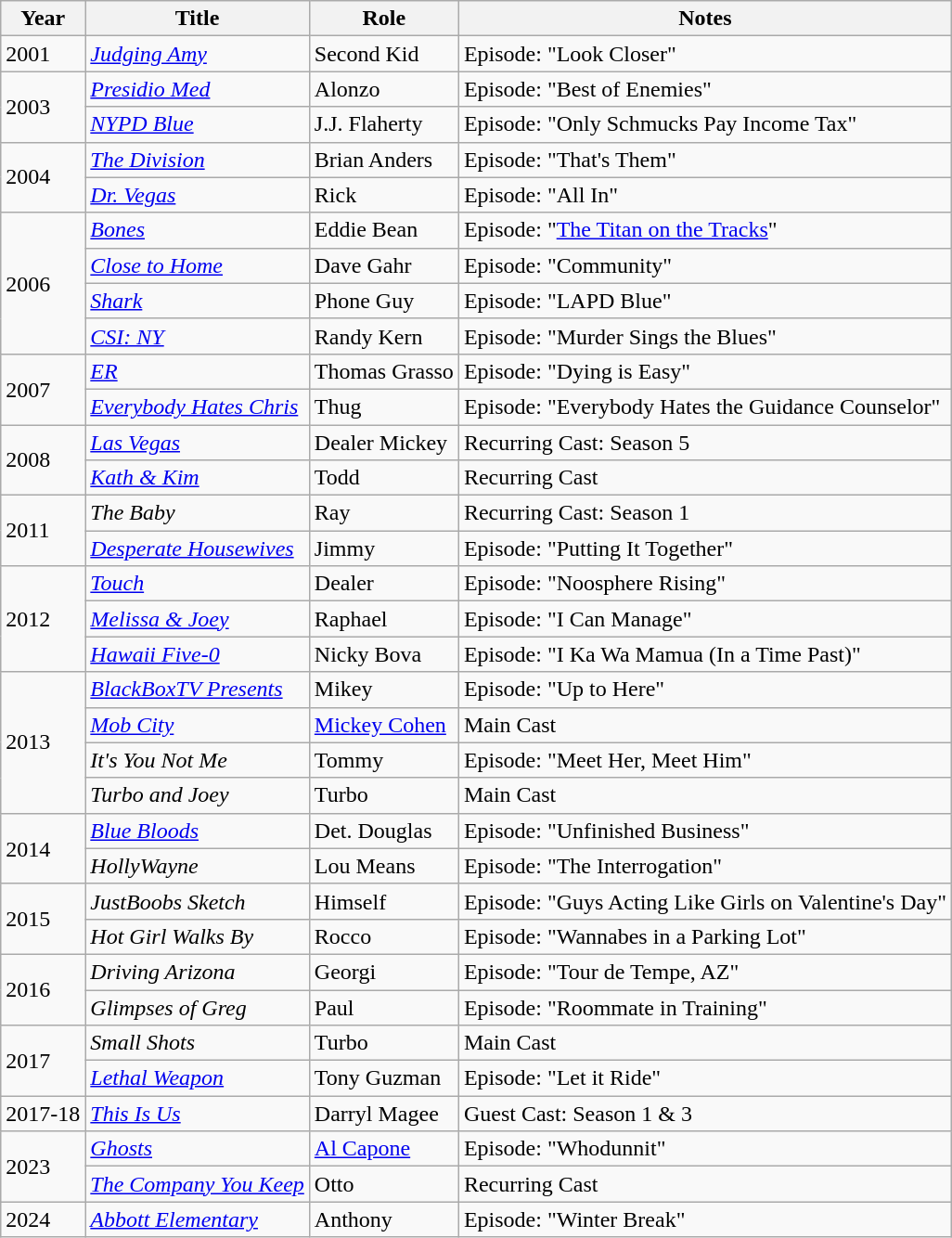<table class="wikitable sortable">
<tr>
<th>Year</th>
<th>Title</th>
<th>Role</th>
<th>Notes</th>
</tr>
<tr>
<td>2001</td>
<td><em><a href='#'>Judging Amy</a></em></td>
<td>Second Kid</td>
<td>Episode: "Look Closer"</td>
</tr>
<tr>
<td rowspan="2">2003</td>
<td><em><a href='#'>Presidio Med</a></em></td>
<td>Alonzo</td>
<td>Episode: "Best of Enemies"</td>
</tr>
<tr>
<td><em><a href='#'>NYPD Blue</a></em></td>
<td>J.J. Flaherty</td>
<td>Episode: "Only Schmucks Pay Income Tax"</td>
</tr>
<tr>
<td rowspan="2">2004</td>
<td><em><a href='#'>The Division</a></em></td>
<td>Brian Anders</td>
<td>Episode: "That's Them"</td>
</tr>
<tr>
<td><em><a href='#'>Dr. Vegas</a></em></td>
<td>Rick</td>
<td>Episode: "All In"</td>
</tr>
<tr>
<td rowspan="4">2006</td>
<td><em><a href='#'>Bones</a></em></td>
<td>Eddie Bean</td>
<td>Episode: "<a href='#'>The Titan on the Tracks</a>"</td>
</tr>
<tr>
<td><em><a href='#'>Close to Home</a></em></td>
<td>Dave Gahr</td>
<td>Episode: "Community"</td>
</tr>
<tr>
<td><em><a href='#'>Shark</a></em></td>
<td>Phone Guy</td>
<td>Episode: "LAPD Blue"</td>
</tr>
<tr>
<td><em><a href='#'>CSI: NY</a></em></td>
<td>Randy Kern</td>
<td>Episode: "Murder Sings the Blues"</td>
</tr>
<tr>
<td rowspan="2">2007</td>
<td><em><a href='#'>ER</a></em></td>
<td>Thomas Grasso</td>
<td>Episode: "Dying is Easy"</td>
</tr>
<tr>
<td><em><a href='#'>Everybody Hates Chris</a></em></td>
<td>Thug</td>
<td>Episode: "Everybody Hates the Guidance Counselor"</td>
</tr>
<tr>
<td rowspan="2">2008</td>
<td><em><a href='#'>Las Vegas</a></em></td>
<td>Dealer Mickey</td>
<td>Recurring Cast: Season 5</td>
</tr>
<tr>
<td><em><a href='#'>Kath & Kim</a></em></td>
<td>Todd</td>
<td>Recurring Cast</td>
</tr>
<tr>
<td rowspan="2">2011</td>
<td><em>The Baby</em></td>
<td>Ray</td>
<td>Recurring Cast: Season 1</td>
</tr>
<tr>
<td><em><a href='#'>Desperate Housewives</a></em></td>
<td>Jimmy</td>
<td>Episode: "Putting It Together"</td>
</tr>
<tr>
<td rowspan="3">2012</td>
<td><em><a href='#'>Touch</a></em></td>
<td>Dealer</td>
<td>Episode: "Noosphere Rising"</td>
</tr>
<tr>
<td><em><a href='#'>Melissa & Joey</a></em></td>
<td>Raphael</td>
<td>Episode: "I Can Manage"</td>
</tr>
<tr>
<td><em><a href='#'>Hawaii Five-0</a></em></td>
<td>Nicky Bova</td>
<td>Episode: "I Ka Wa Mamua (In a Time Past)"</td>
</tr>
<tr>
<td rowspan="4">2013</td>
<td><em><a href='#'>BlackBoxTV Presents</a></em></td>
<td>Mikey</td>
<td>Episode: "Up to Here"</td>
</tr>
<tr>
<td><em><a href='#'>Mob City</a></em></td>
<td><a href='#'>Mickey Cohen</a></td>
<td>Main Cast</td>
</tr>
<tr>
<td><em>It's You Not Me</em></td>
<td>Tommy</td>
<td>Episode: "Meet Her, Meet Him"</td>
</tr>
<tr>
<td><em>Turbo and Joey</em></td>
<td>Turbo</td>
<td>Main Cast</td>
</tr>
<tr>
<td rowspan="2">2014</td>
<td><em><a href='#'>Blue Bloods</a></em></td>
<td>Det. Douglas</td>
<td>Episode: "Unfinished Business"</td>
</tr>
<tr>
<td><em>HollyWayne</em></td>
<td>Lou Means</td>
<td>Episode: "The Interrogation"</td>
</tr>
<tr>
<td rowspan="2">2015</td>
<td><em>JustBoobs Sketch</em></td>
<td>Himself</td>
<td>Episode: "Guys Acting Like Girls on Valentine's Day"</td>
</tr>
<tr>
<td><em>Hot Girl Walks By</em></td>
<td>Rocco</td>
<td>Episode: "Wannabes in a Parking Lot"</td>
</tr>
<tr>
<td rowspan="2">2016</td>
<td><em>Driving Arizona</em></td>
<td>Georgi</td>
<td>Episode: "Tour de Tempe, AZ"</td>
</tr>
<tr>
<td><em>Glimpses of Greg</em></td>
<td>Paul</td>
<td>Episode: "Roommate in Training"</td>
</tr>
<tr>
<td rowspan="2">2017</td>
<td><em>Small Shots</em></td>
<td>Turbo</td>
<td>Main Cast</td>
</tr>
<tr>
<td><em><a href='#'>Lethal Weapon</a></em></td>
<td>Tony Guzman</td>
<td>Episode: "Let it Ride"</td>
</tr>
<tr>
<td>2017-18</td>
<td><em><a href='#'>This Is Us</a></em></td>
<td>Darryl Magee</td>
<td>Guest Cast: Season 1 & 3</td>
</tr>
<tr>
<td rowspan="2">2023</td>
<td><em><a href='#'>Ghosts</a></em></td>
<td><a href='#'>Al Capone</a></td>
<td>Episode: "Whodunnit"</td>
</tr>
<tr>
<td><em><a href='#'>The Company You Keep</a></em></td>
<td>Otto</td>
<td>Recurring Cast</td>
</tr>
<tr>
<td>2024</td>
<td><em><a href='#'>Abbott Elementary</a></em></td>
<td>Anthony</td>
<td>Episode: "Winter Break"</td>
</tr>
</table>
